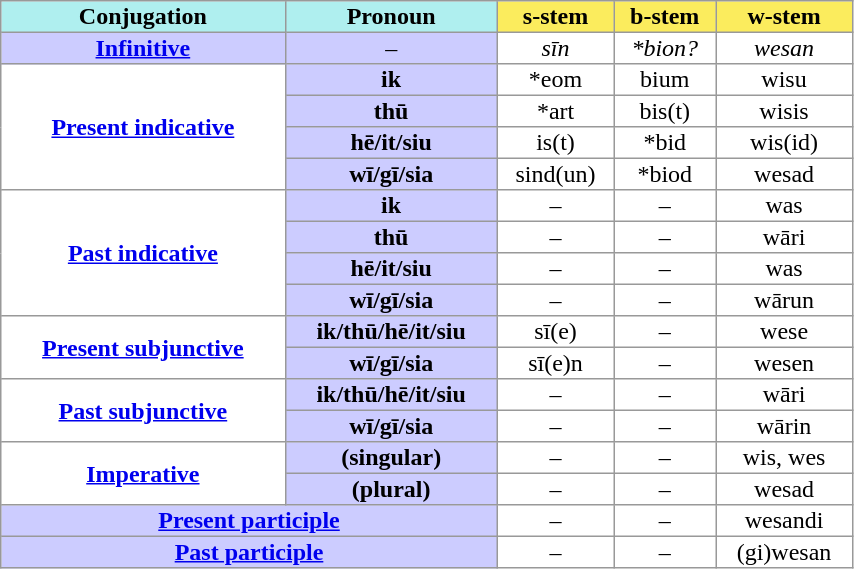<table width=45% border=1 style="text-align:center; margin:1em 1em 1em 0; border:1px #999 solid; border-collapse:collapse;">
<tr>
<th style="background:#afefef;"><strong>Conjugation</strong></th>
<th style="background:#afefef;"><strong>Pronoun</strong></th>
<th style="background:#FBEC5D;"><strong>s-stem</strong></th>
<th style="background:#FBEC5D;"><strong>b-stem</strong></th>
<th style="background:#FBEC5D;"><strong>w-stem</strong></th>
</tr>
<tr>
<td style="background:#CCCCFF;"><strong><a href='#'>Infinitive</a></strong></td>
<td style="background:#CCCCFF;">–</td>
<td><em>sīn</em></td>
<td><em>*bion?</em></td>
<td><em>wesan</em></td>
</tr>
<tr>
<td rowspan="4"><strong><a href='#'>Present indicative</a></strong></td>
<td style="background:#CCCCFF;"><strong>ik</strong></td>
<td>*eom</td>
<td>bium</td>
<td>wisu</td>
</tr>
<tr>
<td style="background:#CCCCFF;"><strong>thū</strong></td>
<td>*art</td>
<td>bis(t)</td>
<td>wisis</td>
</tr>
<tr>
<td style="background:#CCCCFF;"><strong>hē/it/siu</strong></td>
<td>is(t)</td>
<td>*bid</td>
<td>wis(id)</td>
</tr>
<tr>
<td style="background:#CCCCFF;"><strong>wī/gī/sia</strong></td>
<td>sind(un)</td>
<td>*biod</td>
<td>wesad</td>
</tr>
<tr>
<td rowspan="4"><strong><a href='#'>Past indicative</a></strong></td>
<td style="background:#CCCCFF;"><strong>ik</strong></td>
<td>–</td>
<td>–</td>
<td>was</td>
</tr>
<tr>
<td style="background:#CCCCFF;"><strong>thū</strong></td>
<td>–</td>
<td>–</td>
<td>wāri</td>
</tr>
<tr>
<td style="background:#CCCCFF;"><strong>hē/it/siu</strong></td>
<td>–</td>
<td>–</td>
<td>was</td>
</tr>
<tr>
<td style="background:#CCCCFF;"><strong>wī/gī/sia</strong></td>
<td>–</td>
<td>–</td>
<td>wārun</td>
</tr>
<tr>
<td rowspan="2"><strong><a href='#'>Present subjunctive</a></strong></td>
<td style="background:#CCCCFF;"><strong>ik/thū/hē/it/siu</strong></td>
<td>sī(e)</td>
<td>–</td>
<td>wese</td>
</tr>
<tr>
<td style="background:#CCCCFF;"><strong>wī/gī/sia</strong></td>
<td>sī(e)n</td>
<td>–</td>
<td>wesen</td>
</tr>
<tr>
<td rowspan="2"><strong><a href='#'>Past subjunctive</a></strong></td>
<td style="background:#CCCCFF;"><strong>ik/thū/hē/it/siu</strong></td>
<td>–</td>
<td>–</td>
<td>wāri</td>
</tr>
<tr>
<td style="background:#CCCCFF;"><strong>wī/gī/sia</strong></td>
<td>–</td>
<td>–</td>
<td>wārin</td>
</tr>
<tr>
<td rowspan="2"><strong><a href='#'>Imperative</a></strong></td>
<td style="background:#CCCCFF;"><strong>(singular)</strong></td>
<td>–</td>
<td>–</td>
<td>wis, wes</td>
</tr>
<tr>
<td style="background:#CCCCFF;"><strong>(plural)</strong></td>
<td>–</td>
<td>–</td>
<td>wesad</td>
</tr>
<tr>
<td style="background:#CCCCFF;" colspan="2"><strong><a href='#'>Present participle</a></strong></td>
<td>–</td>
<td>–</td>
<td>wesandi</td>
</tr>
<tr>
<td style="background:#CCCCFF;" colspan="2"><strong><a href='#'>Past participle</a></strong></td>
<td>–</td>
<td>–</td>
<td>(gi)wesan</td>
</tr>
</table>
